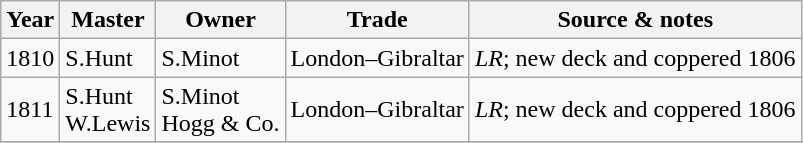<table class=" wikitable">
<tr>
<th>Year</th>
<th>Master</th>
<th>Owner</th>
<th>Trade</th>
<th>Source & notes</th>
</tr>
<tr>
<td>1810</td>
<td>S.Hunt</td>
<td>S.Minot</td>
<td>London–Gibraltar</td>
<td><em>LR</em>; new deck and coppered 1806</td>
</tr>
<tr>
<td>1811</td>
<td>S.Hunt<br>W.Lewis</td>
<td>S.Minot<br>Hogg & Co.</td>
<td>London–Gibraltar</td>
<td><em>LR</em>; new deck and coppered 1806</td>
</tr>
<tr>
</tr>
</table>
